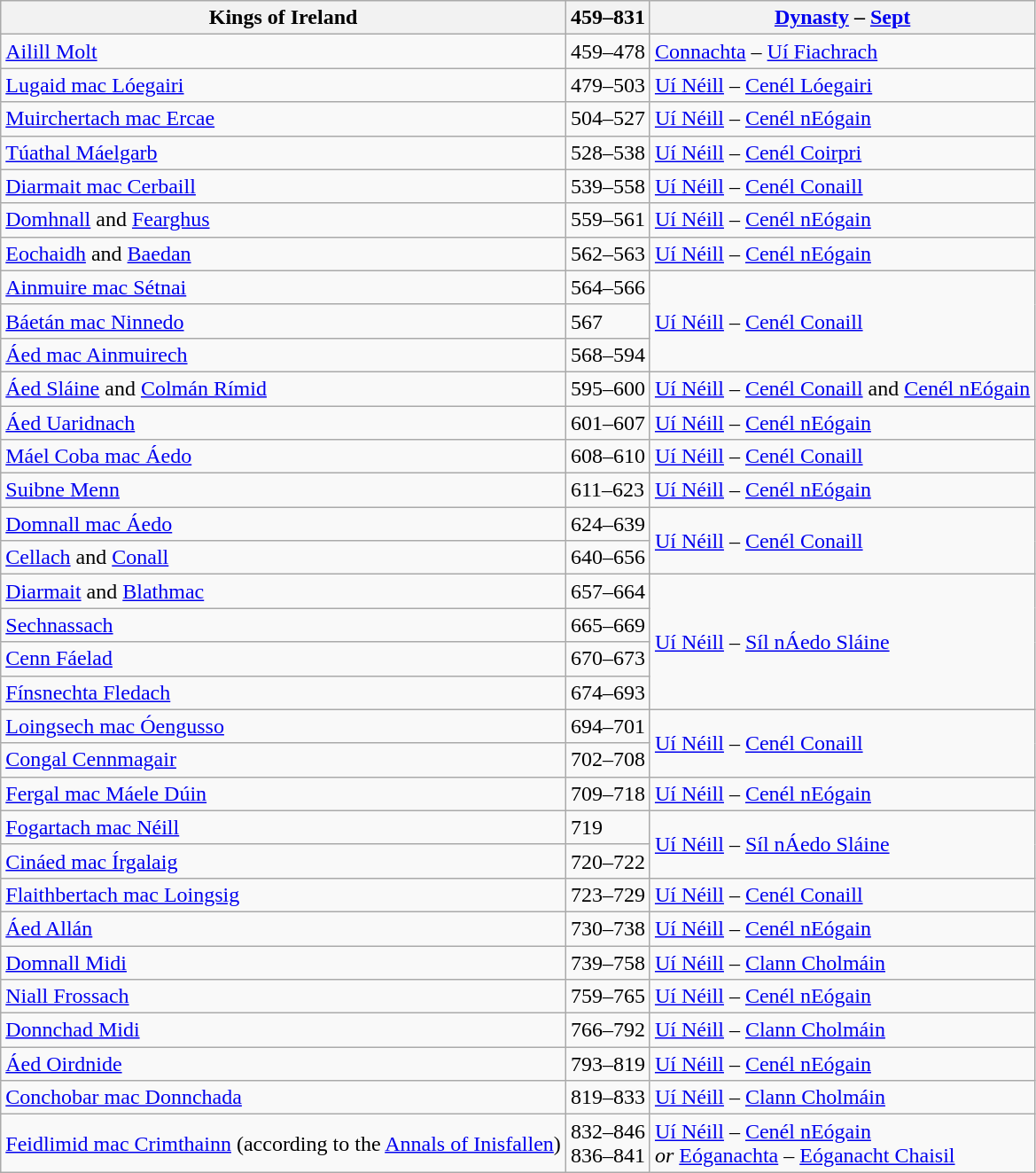<table class="wikitable">
<tr>
<th bgcolor="#0BDA51">Kings of Ireland</th>
<th bgcolor="#0BDA51">459–831</th>
<th bgcolor="#0BDA51"><a href='#'>Dynasty</a> – <a href='#'>Sept</a></th>
</tr>
<tr>
<td><a href='#'>Ailill Molt</a></td>
<td>459–478</td>
<td><a href='#'>Connachta</a> – <a href='#'>Uí Fiachrach</a></td>
</tr>
<tr>
<td><a href='#'>Lugaid mac Lóegairi</a></td>
<td>479–503</td>
<td><a href='#'>Uí Néill</a> – <a href='#'>Cenél Lóegairi</a></td>
</tr>
<tr>
<td><a href='#'>Muirchertach mac Ercae</a></td>
<td>504–527</td>
<td><a href='#'>Uí Néill</a> – <a href='#'>Cenél nEógain</a></td>
</tr>
<tr>
<td><a href='#'>Túathal Máelgarb</a></td>
<td>528–538</td>
<td><a href='#'>Uí Néill</a> – <a href='#'>Cenél Coirpri</a></td>
</tr>
<tr>
<td><a href='#'>Diarmait mac Cerbaill</a></td>
<td>539–558</td>
<td><a href='#'>Uí Néill</a> – <a href='#'>Cenél Conaill</a></td>
</tr>
<tr>
<td><a href='#'>Domhnall</a> and <a href='#'>Fearghus</a></td>
<td>559–561</td>
<td><a href='#'>Uí Néill</a> – <a href='#'>Cenél nEógain</a></td>
</tr>
<tr>
<td><a href='#'>Eochaidh</a> and <a href='#'>Baedan</a></td>
<td>562–563</td>
<td><a href='#'>Uí Néill</a> – <a href='#'>Cenél nEógain</a></td>
</tr>
<tr>
<td><a href='#'>Ainmuire mac Sétnai</a></td>
<td>564–566</td>
<td rowspan="3"><a href='#'>Uí Néill</a> – <a href='#'>Cenél Conaill</a></td>
</tr>
<tr>
<td><a href='#'>Báetán mac Ninnedo</a></td>
<td>567</td>
</tr>
<tr>
<td><a href='#'>Áed mac Ainmuirech</a></td>
<td>568–594</td>
</tr>
<tr>
<td><a href='#'>Áed Sláine</a> and <a href='#'>Colmán Rímid</a></td>
<td>595–600</td>
<td><a href='#'>Uí Néill</a> – <a href='#'>Cenél Conaill</a> and <a href='#'>Cenél nEógain</a></td>
</tr>
<tr>
<td><a href='#'>Áed Uaridnach</a></td>
<td>601–607</td>
<td><a href='#'>Uí Néill</a> – <a href='#'>Cenél nEógain</a></td>
</tr>
<tr>
<td><a href='#'>Máel Coba mac Áedo</a></td>
<td>608–610</td>
<td><a href='#'>Uí Néill</a> – <a href='#'>Cenél Conaill</a></td>
</tr>
<tr>
<td><a href='#'>Suibne Menn</a></td>
<td>611–623</td>
<td><a href='#'>Uí Néill</a> – <a href='#'>Cenél nEógain</a></td>
</tr>
<tr>
<td><a href='#'>Domnall mac Áedo</a></td>
<td>624–639</td>
<td rowspan="2"><a href='#'>Uí Néill</a> – <a href='#'>Cenél Conaill</a></td>
</tr>
<tr>
<td><a href='#'>Cellach</a> and <a href='#'>Conall</a></td>
<td>640–656</td>
</tr>
<tr>
<td><a href='#'>Diarmait</a> and <a href='#'>Blathmac</a></td>
<td>657–664</td>
<td rowspan="4"><a href='#'>Uí Néill</a> – <a href='#'>Síl nÁedo Sláine</a></td>
</tr>
<tr>
<td><a href='#'>Sechnassach</a></td>
<td>665–669</td>
</tr>
<tr>
<td><a href='#'>Cenn Fáelad</a></td>
<td>670–673</td>
</tr>
<tr>
<td><a href='#'>Fínsnechta Fledach</a></td>
<td>674–693</td>
</tr>
<tr>
<td><a href='#'>Loingsech mac Óengusso</a></td>
<td>694–701</td>
<td rowspan="2"><a href='#'>Uí Néill</a> – <a href='#'>Cenél Conaill</a></td>
</tr>
<tr>
<td><a href='#'>Congal Cennmagair</a></td>
<td>702–708</td>
</tr>
<tr>
<td><a href='#'>Fergal mac Máele Dúin</a></td>
<td>709–718</td>
<td><a href='#'>Uí Néill</a> – <a href='#'>Cenél nEógain</a></td>
</tr>
<tr>
<td><a href='#'>Fogartach mac Néill</a></td>
<td>719</td>
<td rowspan="2"><a href='#'>Uí Néill</a> – <a href='#'>Síl nÁedo Sláine</a></td>
</tr>
<tr>
<td><a href='#'>Cináed mac Írgalaig</a></td>
<td>720–722</td>
</tr>
<tr>
<td><a href='#'>Flaithbertach mac Loingsig</a></td>
<td>723–729</td>
<td><a href='#'>Uí Néill</a> – <a href='#'>Cenél Conaill</a></td>
</tr>
<tr>
<td><a href='#'>Áed Allán</a></td>
<td>730–738</td>
<td><a href='#'>Uí Néill</a> – <a href='#'>Cenél nEógain</a></td>
</tr>
<tr>
<td><a href='#'>Domnall Midi</a></td>
<td>739–758</td>
<td><a href='#'>Uí Néill</a> – <a href='#'>Clann Cholmáin</a></td>
</tr>
<tr>
<td><a href='#'>Niall Frossach</a></td>
<td>759–765</td>
<td><a href='#'>Uí Néill</a> – <a href='#'>Cenél nEógain</a></td>
</tr>
<tr>
<td><a href='#'>Donnchad Midi</a></td>
<td>766–792</td>
<td><a href='#'>Uí Néill</a> – <a href='#'>Clann Cholmáin</a></td>
</tr>
<tr>
<td><a href='#'>Áed Oirdnide</a></td>
<td>793–819</td>
<td><a href='#'>Uí Néill</a> – <a href='#'>Cenél nEógain</a></td>
</tr>
<tr>
<td><a href='#'>Conchobar mac Donnchada</a></td>
<td>819–833</td>
<td><a href='#'>Uí Néill</a> – <a href='#'>Clann Cholmáin</a></td>
</tr>
<tr>
<td><a href='#'>Feidlimid mac Crimthainn</a> (according to the <a href='#'>Annals of Inisfallen</a>)</td>
<td>832–846 <br> 836–841</td>
<td><a href='#'>Uí Néill</a> – <a href='#'>Cenél nEógain</a><br><em>or</em> <a href='#'>Eóganachta</a> – <a href='#'>Eóganacht Chaisil</a></td>
</tr>
</table>
